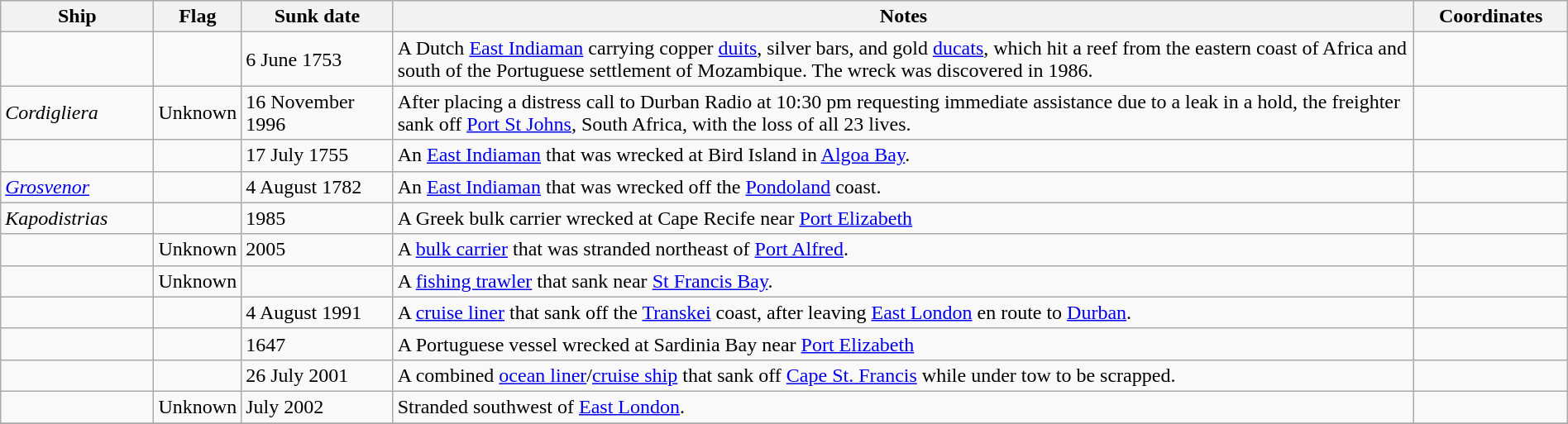<table class=wikitable | style = "width:100%">
<tr>
<th style="width:10%">Ship</th>
<th>Flag</th>
<th style="width:10%">Sunk date</th>
<th style="width:70%">Notes</th>
<th style="width:10%">Coordinates</th>
</tr>
<tr>
<td></td>
<td></td>
<td>6 June 1753</td>
<td>A Dutch <a href='#'>East Indiaman</a> carrying copper <a href='#'>duits</a>, silver bars, and gold <a href='#'>ducats</a>, which hit a reef  from the eastern coast of Africa and  south of the Portuguese settlement of Mozambique. The wreck was discovered in 1986.</td>
<td></td>
</tr>
<tr>
<td><em>Cordigliera</em></td>
<td>Unknown</td>
<td>16 November 1996</td>
<td>After placing a distress call to Durban Radio at 10:30 pm requesting immediate assistance due to a leak in a hold, the freighter sank off <a href='#'>Port St Johns</a>, South Africa, with the loss of all 23 lives.</td>
<td></td>
</tr>
<tr>
<td></td>
<td></td>
<td>17 July 1755</td>
<td>An <a href='#'>East Indiaman</a> that was wrecked at Bird Island in <a href='#'>Algoa Bay</a>.</td>
<td></td>
</tr>
<tr>
<td><a href='#'><em>Grosvenor</em></a></td>
<td></td>
<td>4 August 1782</td>
<td>An <a href='#'>East Indiaman</a> that was wrecked off the <a href='#'>Pondoland</a> coast.</td>
<td></td>
</tr>
<tr>
<td><em>Kapodistrias</em></td>
<td></td>
<td>1985</td>
<td>A Greek bulk carrier wrecked at Cape Recife near <a href='#'>Port Elizabeth</a></td>
<td></td>
</tr>
<tr>
<td></td>
<td>Unknown</td>
<td>2005</td>
<td>A <a href='#'>bulk carrier</a> that was stranded northeast of <a href='#'>Port Alfred</a>.</td>
<td></td>
</tr>
<tr>
<td></td>
<td>Unknown</td>
<td></td>
<td>A <a href='#'>fishing trawler</a> that sank near <a href='#'>St Francis Bay</a>.</td>
<td></td>
</tr>
<tr>
<td></td>
<td></td>
<td>4 August 1991</td>
<td>A <a href='#'>cruise liner</a> that sank off the <a href='#'>Transkei</a> coast, after leaving <a href='#'>East London</a> en route to <a href='#'>Durban</a>.</td>
<td></td>
</tr>
<tr>
<td></td>
<td></td>
<td>1647</td>
<td>A Portuguese vessel wrecked at Sardinia Bay near <a href='#'>Port Elizabeth</a></td>
<td></td>
</tr>
<tr>
<td></td>
<td></td>
<td>26 July 2001</td>
<td>A combined <a href='#'>ocean liner</a>/<a href='#'>cruise ship</a> that sank off <a href='#'>Cape St. Francis</a> while under tow to be scrapped.</td>
<td></td>
</tr>
<tr>
<td></td>
<td>Unknown</td>
<td>July 2002</td>
<td>Stranded southwest of <a href='#'>East London</a>.</td>
<td></td>
</tr>
<tr>
</tr>
</table>
